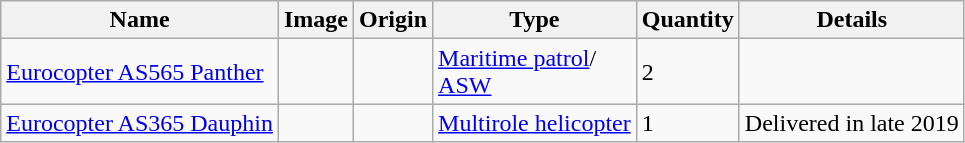<table class="wikitable">
<tr>
<th>Name</th>
<th>Image</th>
<th>Origin</th>
<th>Type</th>
<th>Quantity</th>
<th>Details</th>
</tr>
<tr>
<td><a href='#'>Eurocopter AS565 Panther</a></td>
<td></td>
<td></td>
<td><a href='#'>Maritime patrol</a>/<br><a href='#'>ASW</a></td>
<td>2</td>
<td></td>
</tr>
<tr>
<td><a href='#'>Eurocopter AS365 Dauphin</a></td>
<td></td>
<td></td>
<td><a href='#'>Multirole helicopter</a></td>
<td>1</td>
<td>Delivered in late 2019</td>
</tr>
</table>
